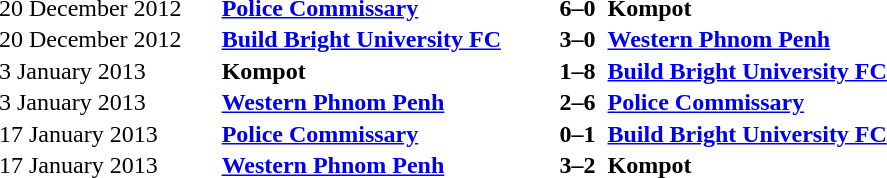<table width=50% cellspacing=1>
<tr>
<th></th>
<th></th>
<th></th>
</tr>
<tr>
<td>20 December 2012</td>
<td align=left><strong><a href='#'>Police Commissary</a></strong></td>
<td align=left><strong>6–0</strong></td>
<td><strong>Kompot</strong></td>
</tr>
<tr>
<td>20 December 2012</td>
<td align=left><strong><a href='#'>Build Bright University FC</a></strong></td>
<td align=left><strong>3–0</strong></td>
<td><strong><a href='#'>Western Phnom Penh</a></strong></td>
</tr>
<tr>
<td>3 January 2013</td>
<td align=left><strong>Kompot</strong></td>
<td align=left><strong>1–8</strong></td>
<td><strong><a href='#'>Build Bright University FC</a></strong></td>
</tr>
<tr>
<td>3 January 2013</td>
<td align=left><strong><a href='#'>Western Phnom Penh</a></strong></td>
<td align=left><strong>2–6</strong></td>
<td><strong><a href='#'>Police Commissary</a></strong></td>
</tr>
<tr>
<td>17 January 2013</td>
<td align=left><strong><a href='#'>Police Commissary</a></strong></td>
<td align=left><strong>0–1</strong></td>
<td><strong><a href='#'>Build Bright University FC</a></strong></td>
</tr>
<tr>
<td>17 January 2013</td>
<td align=left><strong><a href='#'>Western Phnom Penh</a></strong></td>
<td align=left><strong>3–2</strong></td>
<td><strong>Kompot</strong></td>
</tr>
</table>
